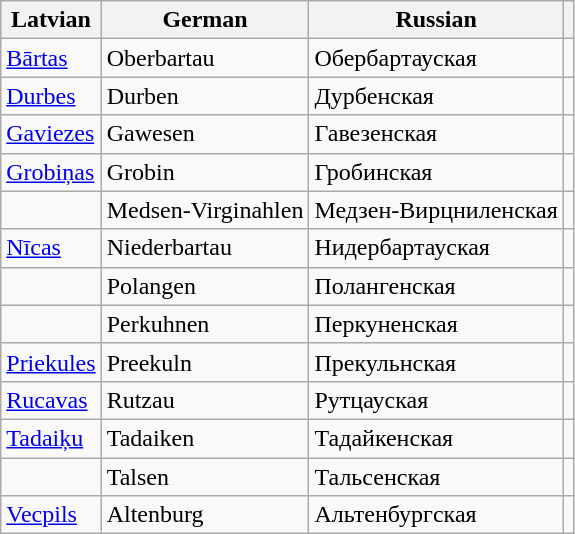<table class="wikitable sortable">
<tr>
<th>Latvian</th>
<th>German</th>
<th>Russian</th>
<th></th>
</tr>
<tr>
<td><a href='#'>Bārtas</a></td>
<td>Oberbartau</td>
<td>Обербартауская</td>
<td></td>
</tr>
<tr>
<td><a href='#'>Durbes</a></td>
<td>Durben</td>
<td>Дурбенская</td>
<td></td>
</tr>
<tr>
<td><a href='#'>Gaviezes</a></td>
<td>Gawesen</td>
<td>Гавезенская</td>
<td></td>
</tr>
<tr>
<td><a href='#'>Grobiņas</a></td>
<td>Grobin</td>
<td>Гробинская</td>
<td></td>
</tr>
<tr>
<td></td>
<td>Medsen-Virginahlen</td>
<td>Медзен-Вирцниленская</td>
<td></td>
</tr>
<tr>
<td><a href='#'>Nīcas</a></td>
<td>Niederbartau</td>
<td>Нидербартауская</td>
<td></td>
</tr>
<tr>
<td></td>
<td>Polangen</td>
<td>Полангенская</td>
<td></td>
</tr>
<tr>
<td></td>
<td>Perkuhnen</td>
<td>Перкуненская</td>
<td></td>
</tr>
<tr>
<td><a href='#'>Priekules</a></td>
<td>Preekuln</td>
<td>Прекульнская</td>
<td></td>
</tr>
<tr>
<td><a href='#'>Rucavas</a></td>
<td>Rutzau</td>
<td>Рутцауская</td>
<td></td>
</tr>
<tr>
<td><a href='#'>Tadaiķu</a></td>
<td>Tadaiken</td>
<td>Тадайкенская</td>
<td></td>
</tr>
<tr>
<td></td>
<td>Talsen</td>
<td>Тальсенская</td>
<td></td>
</tr>
<tr>
<td><a href='#'>Vecpils</a></td>
<td>Altenburg</td>
<td>Альтенбургская</td>
<td></td>
</tr>
</table>
